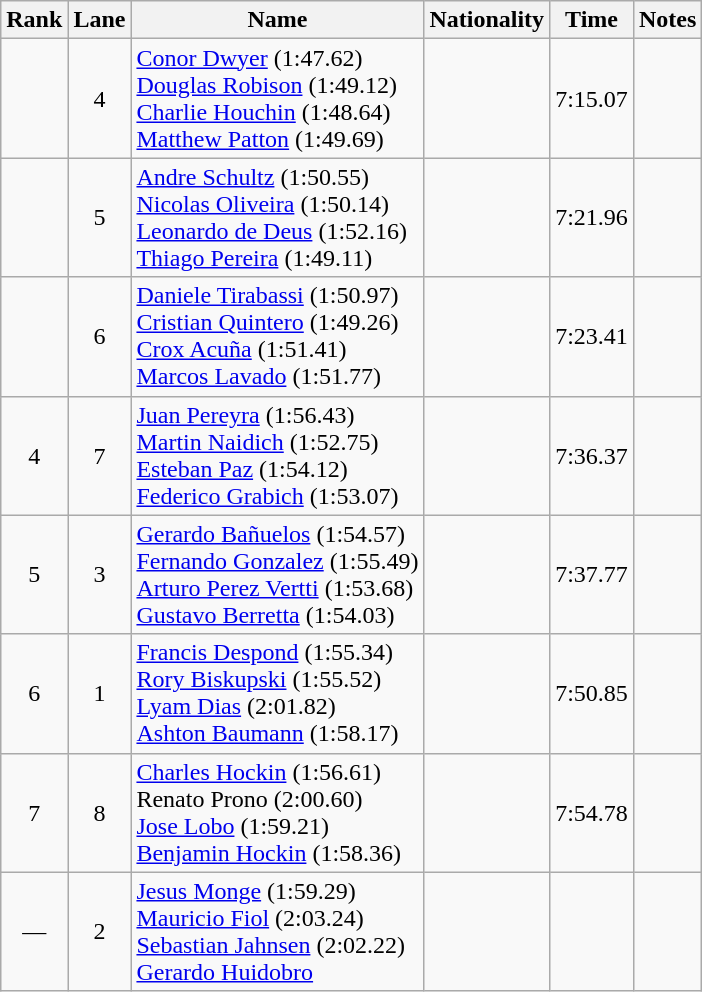<table class="wikitable sortable" style="text-align:center">
<tr>
<th>Rank</th>
<th>Lane</th>
<th>Name</th>
<th>Nationality</th>
<th>Time</th>
<th>Notes</th>
</tr>
<tr>
<td></td>
<td>4</td>
<td align=left><a href='#'>Conor Dwyer</a> (1:47.62)<br> <a href='#'>Douglas Robison</a> (1:49.12)<br> <a href='#'>Charlie Houchin</a> (1:48.64)<br> <a href='#'>Matthew Patton</a> (1:49.69)</td>
<td align=left></td>
<td>7:15.07</td>
<td></td>
</tr>
<tr>
<td></td>
<td>5</td>
<td align=left><a href='#'>Andre Schultz</a> (1:50.55)<br> <a href='#'>Nicolas Oliveira</a> (1:50.14)<br> <a href='#'>Leonardo de Deus</a> (1:52.16)<br> <a href='#'>Thiago Pereira</a> (1:49.11)</td>
<td align=left></td>
<td>7:21.96</td>
<td></td>
</tr>
<tr>
<td></td>
<td>6</td>
<td align=left><a href='#'>Daniele Tirabassi</a> (1:50.97)<br> <a href='#'>Cristian Quintero</a> (1:49.26)<br> <a href='#'>Crox Acuña</a> (1:51.41)<br> <a href='#'>Marcos Lavado</a> (1:51.77)</td>
<td align=left></td>
<td>7:23.41</td>
<td></td>
</tr>
<tr>
<td>4</td>
<td>7</td>
<td align=left><a href='#'>Juan Pereyra</a> (1:56.43)<br> <a href='#'>Martin Naidich</a> (1:52.75)<br> <a href='#'>Esteban Paz</a> (1:54.12)<br> <a href='#'>Federico Grabich</a> (1:53.07)</td>
<td align=left></td>
<td>7:36.37</td>
<td></td>
</tr>
<tr>
<td>5</td>
<td>3</td>
<td align=left><a href='#'>Gerardo Bañuelos</a> (1:54.57)<br> <a href='#'>Fernando Gonzalez</a> (1:55.49)<br> <a href='#'>Arturo Perez Vertti</a> (1:53.68)<br> <a href='#'>Gustavo Berretta</a> (1:54.03)</td>
<td align=left></td>
<td>7:37.77</td>
<td></td>
</tr>
<tr>
<td>6</td>
<td>1</td>
<td align=left><a href='#'>Francis Despond</a> (1:55.34)<br> <a href='#'>Rory Biskupski</a> (1:55.52)<br> <a href='#'>Lyam Dias</a> (2:01.82)<br> <a href='#'>Ashton Baumann</a> (1:58.17)</td>
<td align=left></td>
<td>7:50.85</td>
<td></td>
</tr>
<tr>
<td>7</td>
<td>8</td>
<td align=left><a href='#'>Charles Hockin</a> (1:56.61)<br> Renato Prono (2:00.60)<br> <a href='#'>Jose Lobo</a> (1:59.21)<br> <a href='#'>Benjamin Hockin</a> (1:58.36)</td>
<td align=left></td>
<td>7:54.78</td>
<td></td>
</tr>
<tr>
<td>—</td>
<td>2</td>
<td align=left><a href='#'>Jesus Monge</a> (1:59.29)<br><a href='#'>Mauricio Fiol</a> (2:03.24)<br><a href='#'>Sebastian Jahnsen</a> (2:02.22)<br><a href='#'>Gerardo Huidobro</a></td>
<td align="left"></td>
<td></td>
<td></td>
</tr>
</table>
